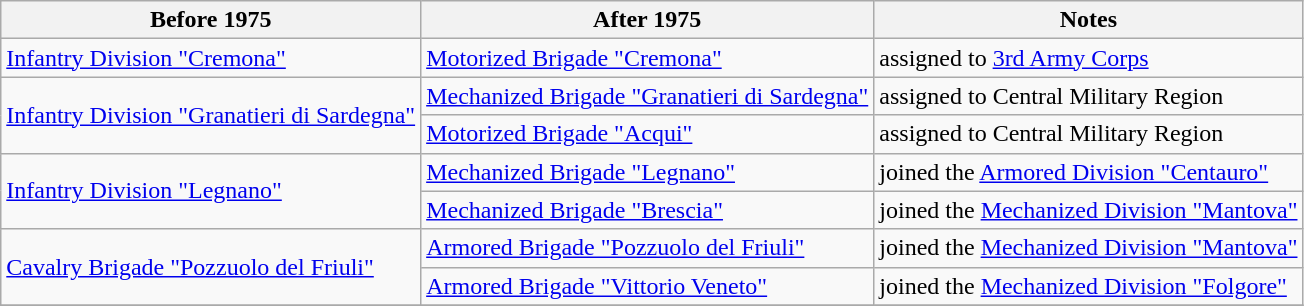<table class="wikitable">
<tr>
<th>Before 1975</th>
<th>After 1975</th>
<th>Notes</th>
</tr>
<tr>
<td rowspan="1" colspan="1" style="text-align: left;"><a href='#'>Infantry Division "Cremona"</a></td>
<td rowspan="1" colspan="1" style="text-align: left;"><a href='#'>Motorized Brigade "Cremona"</a></td>
<td rowspan="1" colspan="1" style="text-align: left;">assigned to <a href='#'>3rd Army Corps</a></td>
</tr>
<tr>
<td rowspan="2" colspan="1" style="text-align: left;"><a href='#'>Infantry Division "Granatieri di Sardegna"</a></td>
<td rowspan="1" colspan="1" style="text-align: left;"><a href='#'>Mechanized Brigade "Granatieri di Sardegna"</a></td>
<td rowspan="1" colspan="1" style="text-align: left;">assigned to Central Military Region</td>
</tr>
<tr>
<td rowspan="1" colspan="1" style="text-align: left;"><a href='#'>Motorized Brigade "Acqui"</a></td>
<td rowspan="1" colspan="1" style="text-align: left;">assigned to Central Military Region</td>
</tr>
<tr>
<td rowspan="2" colspan="1" style="text-align: left;"><a href='#'>Infantry Division "Legnano"</a></td>
<td rowspan="1" colspan="1" style="text-align: left;"><a href='#'>Mechanized Brigade "Legnano"</a></td>
<td rowspan="1" colspan="1" style="text-align: left;">joined the <a href='#'>Armored Division "Centauro"</a></td>
</tr>
<tr>
<td><a href='#'>Mechanized Brigade "Brescia"</a></td>
<td rowspan="1" colspan="1" style="text-align: left;">joined the <a href='#'>Mechanized Division "Mantova"</a></td>
</tr>
<tr>
<td rowspan="2" colspan="1" style="text-align: left;"><a href='#'>Cavalry Brigade "Pozzuolo del Friuli"</a></td>
<td rowspan="1" colspan="1" style="text-align: left;"><a href='#'>Armored Brigade "Pozzuolo del Friuli"</a></td>
<td rowspan="1" colspan="1" style="text-align: left;">joined the <a href='#'>Mechanized Division "Mantova"</a></td>
</tr>
<tr>
<td><a href='#'>Armored Brigade "Vittorio Veneto"</a></td>
<td rowspan="1" colspan="1" style="text-align: left;">joined the <a href='#'>Mechanized Division "Folgore"</a></td>
</tr>
<tr>
</tr>
</table>
